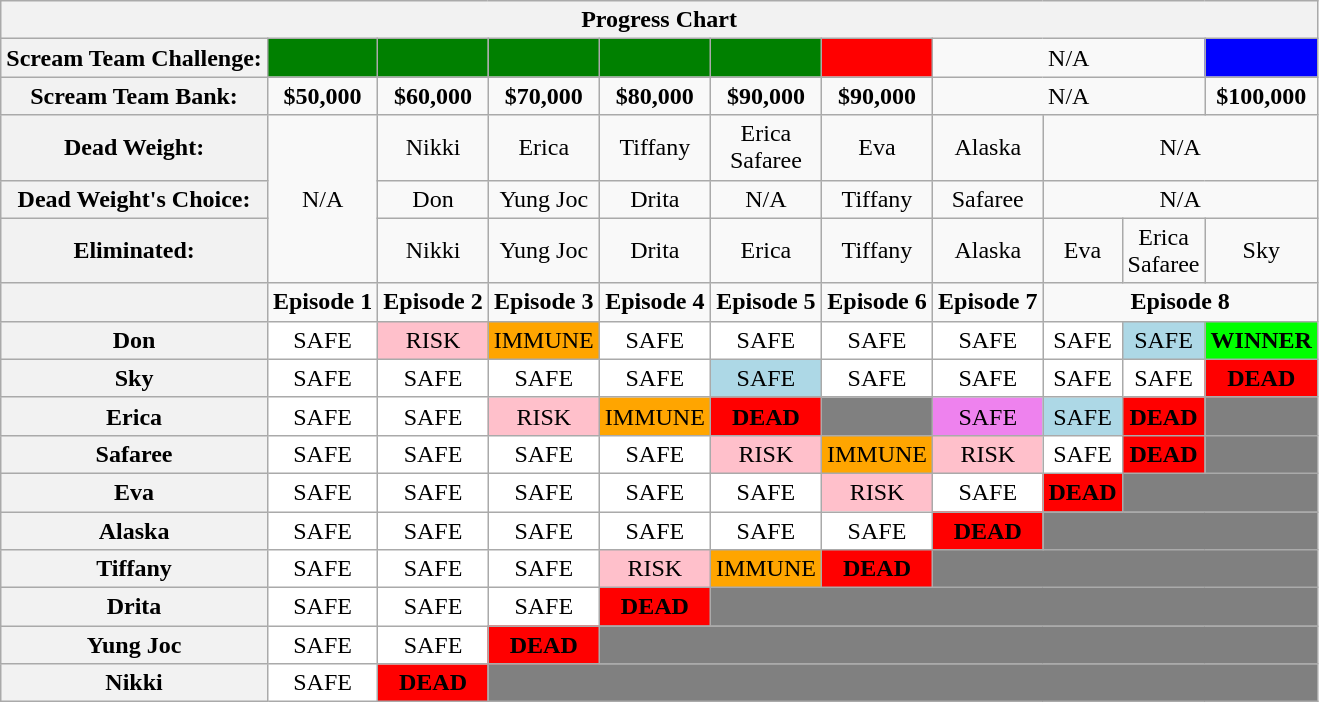<table class="wikitable" style="text-align:center">
<tr>
<th colspan="11">Progress Chart</th>
</tr>
<tr>
<th>Scream Team Challenge:</th>
<td bgcolor="green"><strong><em></em></strong></td>
<td bgcolor="green"><strong><em></em></strong></td>
<td bgcolor="green"><strong><em></em></strong></td>
<td bgcolor="green"><strong><em></em></strong></td>
<td bgcolor="green"><strong><em></em></strong></td>
<td bgcolor="red"><strong><em></em></strong></td>
<td colspan=3>N/A</td>
<td bgcolor="blue"><strong><em></em></strong></td>
</tr>
<tr>
<th>Scream Team Bank:</th>
<td><strong>$50,000</strong></td>
<td><strong>$60,000</strong></td>
<td><strong>$70,000</strong></td>
<td><strong>$80,000</strong></td>
<td><strong>$90,000</strong></td>
<td><strong>$90,000</strong></td>
<td colspan=3>N/A</td>
<td><strong>$100,000</strong></td>
</tr>
<tr>
<th>Dead Weight:</th>
<td rowspan=3>N/A</td>
<td>Nikki</td>
<td>Erica</td>
<td>Tiffany</td>
<td>Erica<br>Safaree</td>
<td>Eva</td>
<td>Alaska</td>
<td colspan=3>N/A</td>
</tr>
<tr>
<th>Dead Weight's Choice:</th>
<td>Don</td>
<td>Yung Joc</td>
<td>Drita</td>
<td>N/A</td>
<td>Tiffany</td>
<td>Safaree</td>
<td colspan=3>N/A</td>
</tr>
<tr>
<th>Eliminated:</th>
<td>Nikki</td>
<td>Yung Joc</td>
<td>Drita</td>
<td>Erica</td>
<td>Tiffany</td>
<td>Alaska</td>
<td>Eva</td>
<td>Erica<br>Safaree</td>
<td>Sky</td>
</tr>
<tr>
<th></th>
<td><strong>Episode 1</strong></td>
<td><strong>Episode 2</strong></td>
<td><strong>Episode 3</strong></td>
<td><strong>Episode 4</strong></td>
<td><strong>Episode 5</strong></td>
<td><strong>Episode 6</strong></td>
<td><strong>Episode 7</strong></td>
<td colspan=3><strong>Episode 8</strong></td>
</tr>
<tr>
<th>Don</th>
<td bgcolor="white">SAFE</td>
<td bgcolor="pink">RISK</td>
<td bgcolor="orange">IMMUNE</td>
<td bgcolor="white">SAFE</td>
<td bgcolor="white">SAFE</td>
<td bgcolor="white">SAFE</td>
<td bgcolor="white">SAFE</td>
<td bgcolor="white">SAFE</td>
<td bgcolor="lightblue">SAFE</td>
<td bgcolor="lime"><strong>WINNER</strong></td>
</tr>
<tr>
<th>Sky</th>
<td bgcolor="white">SAFE</td>
<td bgcolor="white">SAFE</td>
<td bgcolor="white">SAFE</td>
<td bgcolor="white">SAFE</td>
<td bgcolor="lightblue">SAFE</td>
<td bgcolor="white">SAFE</td>
<td bgcolor="white">SAFE</td>
<td bgcolor="white">SAFE</td>
<td bgcolor="white">SAFE</td>
<td bgcolor="red"><strong>DEAD</strong></td>
</tr>
<tr>
<th>Erica</th>
<td bgcolor="white">SAFE</td>
<td bgcolor="white">SAFE</td>
<td bgcolor="pink">RISK</td>
<td bgcolor="orange">IMMUNE</td>
<td bgcolor="red"><strong>DEAD</strong></td>
<td colspan=1 bgcolor="grey"></td>
<td bgcolor="violet">SAFE</td>
<td bgcolor="lightblue">SAFE</td>
<td bgcolor="red"><strong>DEAD</strong></td>
<td colspan=1 bgcolor="grey"></td>
</tr>
<tr>
<th>Safaree</th>
<td bgcolor="white">SAFE</td>
<td bgcolor="white">SAFE</td>
<td bgcolor="white">SAFE</td>
<td bgcolor="white">SAFE</td>
<td bgcolor="pink">RISK</td>
<td bgcolor="orange">IMMUNE</td>
<td bgcolor="pink">RISK</td>
<td bgcolor="white">SAFE</td>
<td bgcolor="red"><strong>DEAD</strong></td>
<td colspan=1 bgcolor="grey"></td>
</tr>
<tr>
<th>Eva</th>
<td bgcolor="white">SAFE</td>
<td bgcolor="white">SAFE</td>
<td bgcolor="white">SAFE</td>
<td bgcolor="white">SAFE</td>
<td bgcolor="white">SAFE</td>
<td bgcolor="pink">RISK</td>
<td bgcolor="white">SAFE</td>
<td bgcolor="red"><strong>DEAD</strong></td>
<td colspan=2 bgcolor="grey"></td>
</tr>
<tr>
<th>Alaska</th>
<td bgcolor="white">SAFE</td>
<td bgcolor="white">SAFE</td>
<td bgcolor="white">SAFE</td>
<td bgcolor="white">SAFE</td>
<td bgcolor="white">SAFE</td>
<td bgcolor="white">SAFE</td>
<td bgcolor="red"><strong>DEAD</strong></td>
<td colspan=3 bgcolor="grey"></td>
</tr>
<tr>
<th>Tiffany</th>
<td bgcolor="white">SAFE</td>
<td bgcolor="white">SAFE</td>
<td bgcolor="white">SAFE</td>
<td bgcolor="pink">RISK</td>
<td bgcolor="orange">IMMUNE</td>
<td bgcolor="red"><strong>DEAD</strong></td>
<td colspan=4 bgcolor="grey"></td>
</tr>
<tr>
<th>Drita</th>
<td bgcolor="white">SAFE</td>
<td bgcolor="white">SAFE</td>
<td bgcolor="white">SAFE</td>
<td bgcolor="red"><strong>DEAD</strong></td>
<td colspan=6 bgcolor="grey"></td>
</tr>
<tr>
<th>Yung Joc</th>
<td bgcolor="white">SAFE</td>
<td bgcolor="white">SAFE</td>
<td bgcolor="red"><strong>DEAD</strong></td>
<td colspan=7 bgcolor="grey"></td>
</tr>
<tr>
<th>Nikki</th>
<td bgcolor="white">SAFE</td>
<td bgcolor="red"><strong>DEAD</strong></td>
<td colspan=8 bgcolor="grey"></td>
</tr>
</table>
